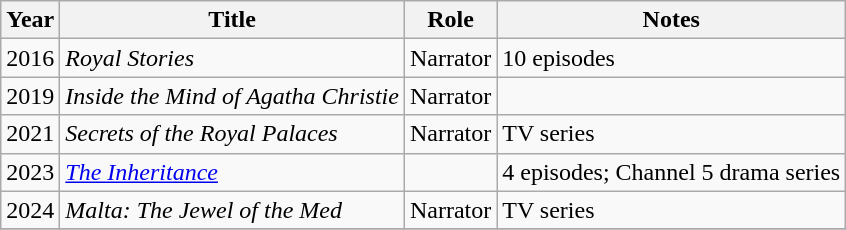<table class="wikitable sortable">
<tr>
<th>Year</th>
<th>Title</th>
<th>Role</th>
<th class="unsortable">Notes</th>
</tr>
<tr>
<td>2016</td>
<td><em>Royal Stories</em></td>
<td>Narrator</td>
<td>10 episodes</td>
</tr>
<tr>
<td>2019</td>
<td><em>Inside the Mind of Agatha Christie</em></td>
<td>Narrator</td>
<td></td>
</tr>
<tr>
<td>2021</td>
<td><em>Secrets of the Royal Palaces</em></td>
<td>Narrator</td>
<td>TV series</td>
</tr>
<tr>
<td>2023</td>
<td><em><a href='#'>The Inheritance</a></em></td>
<td></td>
<td>4 episodes; Channel 5 drama series</td>
</tr>
<tr>
<td>2024</td>
<td><em>Malta: The Jewel of the Med</em></td>
<td>Narrator</td>
<td>TV series</td>
</tr>
<tr>
</tr>
</table>
